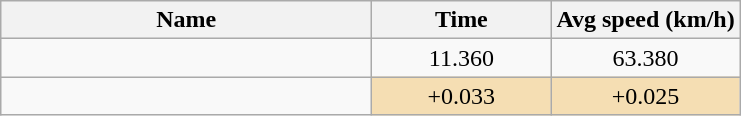<table class="wikitable" style="text-align:center;">
<tr>
<th style="width:15em">Name</th>
<th style="width:7em">Time</th>
<th>Avg speed (km/h)</th>
</tr>
<tr>
<td align=left></td>
<td>11.360</td>
<td>63.380</td>
</tr>
<tr>
<td align=left></td>
<td bgcolor=wheat>+0.033</td>
<td bgcolor=wheat>+0.025</td>
</tr>
</table>
